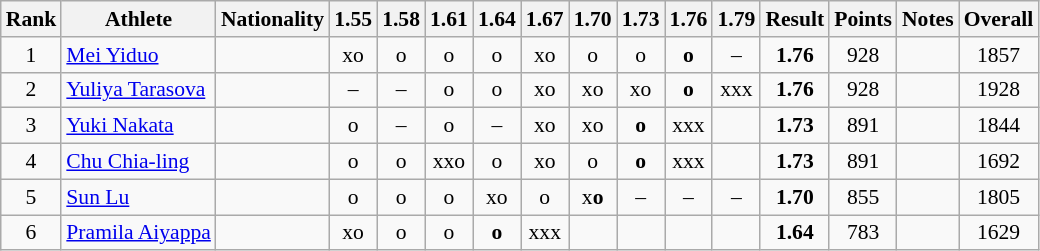<table class="wikitable sortable" style="text-align:center; font-size:90%">
<tr>
<th>Rank</th>
<th>Athlete</th>
<th>Nationality</th>
<th>1.55</th>
<th>1.58</th>
<th>1.61</th>
<th>1.64</th>
<th>1.67</th>
<th>1.70</th>
<th>1.73</th>
<th>1.76</th>
<th>1.79</th>
<th>Result</th>
<th>Points</th>
<th>Notes</th>
<th>Overall</th>
</tr>
<tr>
<td>1</td>
<td align="left"><a href='#'>Mei Yiduo</a></td>
<td align=left></td>
<td>xo</td>
<td>o</td>
<td>o</td>
<td>o</td>
<td>xo</td>
<td>o</td>
<td>o</td>
<td><strong>o</strong></td>
<td>–</td>
<td><strong>1.76</strong></td>
<td>928</td>
<td></td>
<td>1857</td>
</tr>
<tr>
<td>2</td>
<td align="left"><a href='#'>Yuliya Tarasova</a></td>
<td align=left></td>
<td>–</td>
<td>–</td>
<td>o</td>
<td>o</td>
<td>xo</td>
<td>xo</td>
<td>xo</td>
<td><strong>o</strong></td>
<td>xxx</td>
<td><strong>1.76</strong></td>
<td>928</td>
<td></td>
<td>1928</td>
</tr>
<tr>
<td>3</td>
<td align="left"><a href='#'>Yuki Nakata</a></td>
<td align=left></td>
<td>o</td>
<td>–</td>
<td>o</td>
<td>–</td>
<td>xo</td>
<td>xo</td>
<td><strong>o</strong></td>
<td>xxx</td>
<td></td>
<td><strong>1.73</strong></td>
<td>891</td>
<td></td>
<td>1844</td>
</tr>
<tr>
<td>4</td>
<td align="left"><a href='#'>Chu Chia-ling</a></td>
<td align=left></td>
<td>o</td>
<td>o</td>
<td>xxo</td>
<td>o</td>
<td>xo</td>
<td>o</td>
<td><strong>o</strong></td>
<td>xxx</td>
<td></td>
<td><strong>1.73</strong></td>
<td>891</td>
<td></td>
<td>1692</td>
</tr>
<tr>
<td>5</td>
<td align="left"><a href='#'>Sun Lu</a></td>
<td align=left></td>
<td>o</td>
<td>o</td>
<td>o</td>
<td>xo</td>
<td>o</td>
<td>x<strong>o</strong></td>
<td>–</td>
<td>–</td>
<td>–</td>
<td><strong>1.70</strong></td>
<td>855</td>
<td></td>
<td>1805</td>
</tr>
<tr>
<td>6</td>
<td align="left"><a href='#'>Pramila Aiyappa</a></td>
<td align=left></td>
<td>xo</td>
<td>o</td>
<td>o</td>
<td><strong>o</strong></td>
<td>xxx</td>
<td></td>
<td></td>
<td></td>
<td></td>
<td><strong>1.64</strong></td>
<td>783</td>
<td></td>
<td>1629</td>
</tr>
</table>
